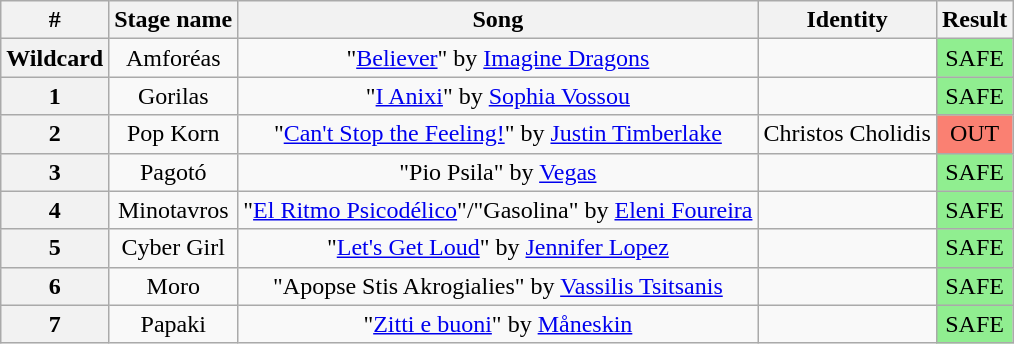<table class="wikitable plainrowheaders" style="text-align: center;">
<tr>
<th>#</th>
<th>Stage name</th>
<th>Song</th>
<th>Identity</th>
<th>Result</th>
</tr>
<tr>
<th>Wildcard</th>
<td>Amforéas</td>
<td>"<a href='#'>Believer</a>" by <a href='#'>Imagine Dragons</a></td>
<td></td>
<td bgcolor=lightgreen>SAFE</td>
</tr>
<tr>
<th>1</th>
<td>Gorilas</td>
<td>"<a href='#'>I Anixi</a>" by <a href='#'>Sophia Vossou</a></td>
<td></td>
<td bgcolor=lightgreen>SAFE</td>
</tr>
<tr>
<th>2</th>
<td>Pop Korn</td>
<td>"<a href='#'>Can't Stop the Feeling!</a>" by <a href='#'>Justin Timberlake</a></td>
<td>Christos Cholidis</td>
<td bgcolor=salmon>OUT</td>
</tr>
<tr>
<th>3</th>
<td>Pagotó</td>
<td>"Pio Psila" by <a href='#'>Vegas</a></td>
<td></td>
<td bgcolor=lightgreen>SAFE</td>
</tr>
<tr>
<th>4</th>
<td>Minotavros</td>
<td>"<a href='#'>El Ritmo Psicodélico</a>"/"Gasolina" by <a href='#'>Eleni Foureira</a></td>
<td></td>
<td bgcolor=lightgreen>SAFE</td>
</tr>
<tr>
<th>5</th>
<td>Cyber Girl</td>
<td>"<a href='#'>Let's Get Loud</a>" by <a href='#'>Jennifer Lopez</a></td>
<td></td>
<td bgcolor=lightgreen>SAFE</td>
</tr>
<tr>
<th>6</th>
<td>Moro</td>
<td>"Apopse Stis Akrogialies" by <a href='#'>Vassilis Tsitsanis</a></td>
<td></td>
<td bgcolor=lightgreen>SAFE</td>
</tr>
<tr>
<th>7</th>
<td>Papaki</td>
<td>"<a href='#'>Zitti e buoni</a>" by <a href='#'>Måneskin</a></td>
<td></td>
<td bgcolor=lightgreen>SAFE</td>
</tr>
</table>
